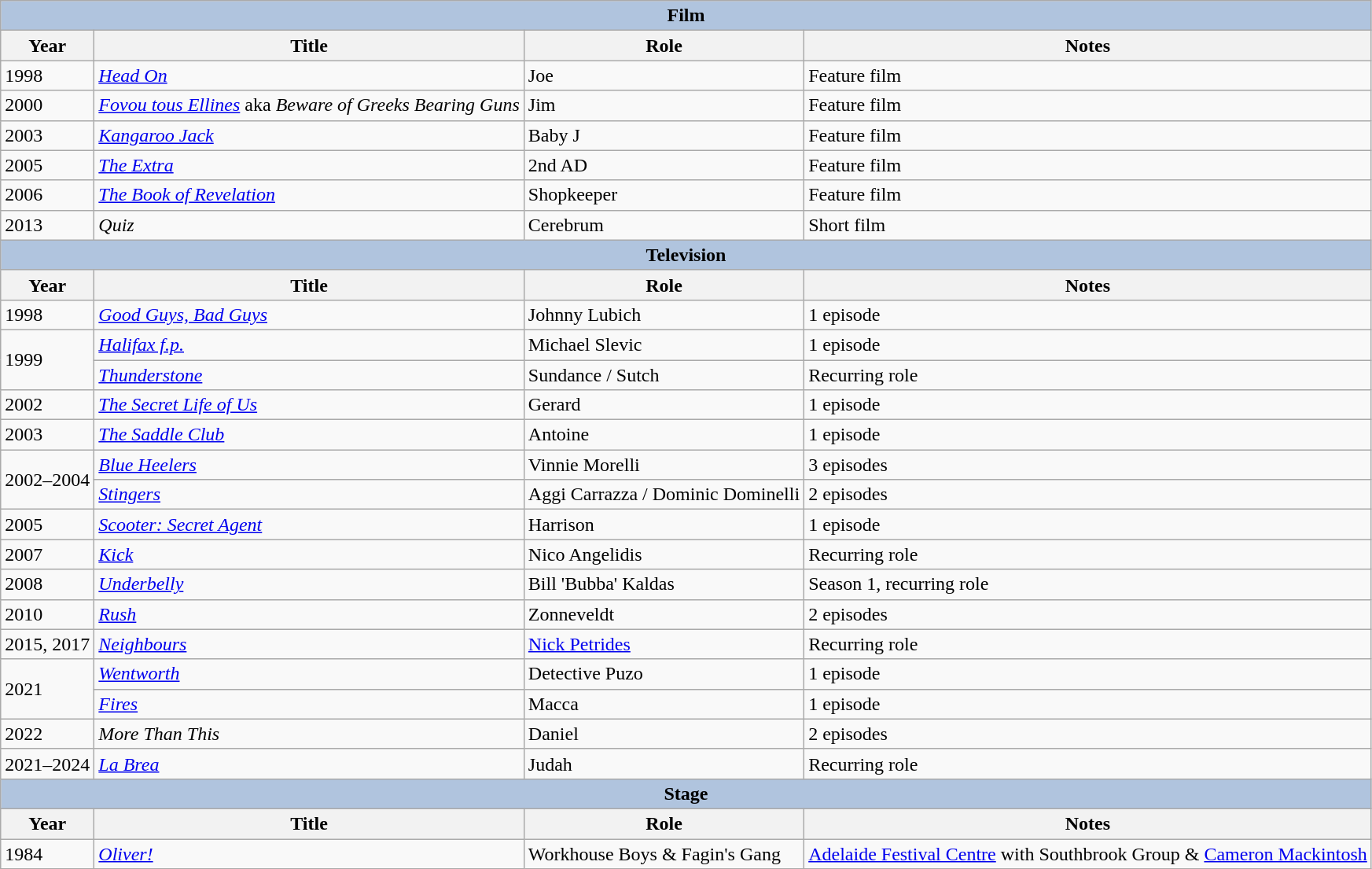<table class="wikitable">
<tr>
<th colspan="4" style="background: LightSteelBlue;">Film</th>
</tr>
<tr>
<th>Year</th>
<th>Title</th>
<th>Role</th>
<th>Notes</th>
</tr>
<tr>
<td>1998</td>
<td><em><a href='#'>Head On</a></em></td>
<td>Joe</td>
<td>Feature film</td>
</tr>
<tr>
<td>2000</td>
<td><em><a href='#'>Fovou tous Ellines</a></em> aka <em>Beware of Greeks Bearing Guns</em></td>
<td>Jim</td>
<td>Feature film</td>
</tr>
<tr>
<td>2003</td>
<td><em><a href='#'>Kangaroo Jack</a></em></td>
<td>Baby J</td>
<td>Feature film</td>
</tr>
<tr>
<td>2005</td>
<td><em><a href='#'>The Extra</a></em></td>
<td>2nd AD</td>
<td>Feature film</td>
</tr>
<tr>
<td>2006</td>
<td><em><a href='#'>The Book of Revelation</a></em></td>
<td>Shopkeeper</td>
<td>Feature film</td>
</tr>
<tr>
<td>2013</td>
<td><em>Quiz</em></td>
<td>Cerebrum</td>
<td>Short film</td>
</tr>
<tr>
<th colspan="4" style="background: LightSteelBlue;">Television</th>
</tr>
<tr>
<th>Year</th>
<th>Title</th>
<th>Role</th>
<th>Notes</th>
</tr>
<tr>
<td>1998</td>
<td><em><a href='#'>Good Guys, Bad Guys</a></em></td>
<td>Johnny Lubich</td>
<td>1 episode</td>
</tr>
<tr>
<td rowspan=2>1999</td>
<td><em><a href='#'>Halifax f.p.</a></em></td>
<td>Michael Slevic</td>
<td>1 episode</td>
</tr>
<tr>
<td><em><a href='#'>Thunderstone</a></em></td>
<td>Sundance / Sutch</td>
<td>Recurring role</td>
</tr>
<tr>
<td>2002</td>
<td><em><a href='#'>The Secret Life of Us</a></em></td>
<td>Gerard</td>
<td>1 episode</td>
</tr>
<tr>
<td>2003</td>
<td><em><a href='#'>The Saddle Club</a></em></td>
<td>Antoine</td>
<td>1 episode</td>
</tr>
<tr>
<td rowspan=2>2002–2004</td>
<td><em><a href='#'>Blue Heelers</a></em></td>
<td>Vinnie Morelli</td>
<td>3 episodes</td>
</tr>
<tr>
<td><em><a href='#'>Stingers</a></em></td>
<td>Aggi Carrazza / Dominic Dominelli</td>
<td>2 episodes</td>
</tr>
<tr>
<td>2005</td>
<td><em><a href='#'>Scooter: Secret Agent</a></em></td>
<td>Harrison</td>
<td>1 episode</td>
</tr>
<tr>
<td>2007</td>
<td><em><a href='#'>Kick</a></em></td>
<td>Nico Angelidis</td>
<td>Recurring role</td>
</tr>
<tr>
<td>2008</td>
<td><em><a href='#'>Underbelly</a></em></td>
<td>Bill 'Bubba' Kaldas</td>
<td>Season 1, recurring role</td>
</tr>
<tr>
<td>2010</td>
<td><em><a href='#'>Rush</a></em></td>
<td>Zonneveldt</td>
<td>2 episodes</td>
</tr>
<tr>
<td>2015, 2017</td>
<td><em><a href='#'>Neighbours</a></em></td>
<td><a href='#'>Nick Petrides</a></td>
<td>Recurring role</td>
</tr>
<tr>
<td rowspan="2">2021</td>
<td><em><a href='#'>Wentworth</a></em></td>
<td>Detective Puzo</td>
<td>1 episode</td>
</tr>
<tr>
<td><em><a href='#'>Fires</a></em></td>
<td>Macca</td>
<td>1 episode</td>
</tr>
<tr>
<td>2022</td>
<td><em>More Than This</em></td>
<td>Daniel</td>
<td>2 episodes</td>
</tr>
<tr>
<td>2021–2024</td>
<td><em><a href='#'>La Brea</a></em></td>
<td>Judah</td>
<td>Recurring role</td>
</tr>
<tr>
<th colspan="4" style="background: LightSteelBlue;">Stage</th>
</tr>
<tr>
<th>Year</th>
<th>Title</th>
<th>Role</th>
<th>Notes</th>
</tr>
<tr>
<td>1984</td>
<td><em><a href='#'>Oliver!</a></em></td>
<td>Workhouse Boys & Fagin's Gang</td>
<td><a href='#'>Adelaide Festival Centre</a> with Southbrook Group & <a href='#'>Cameron Mackintosh</a></td>
</tr>
</table>
